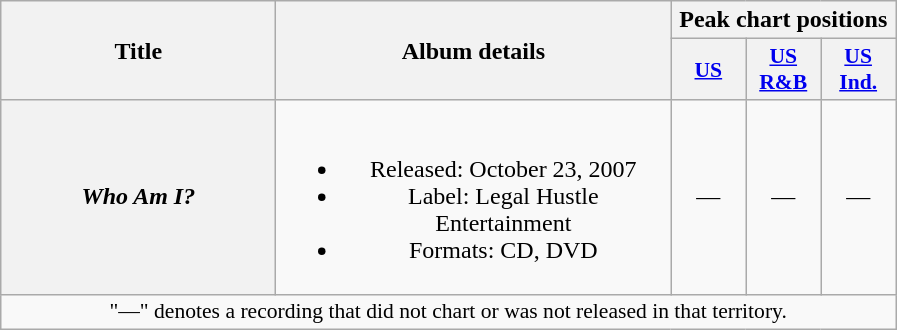<table class="wikitable plainrowheaders" style="text-align:center;">
<tr>
<th scope="col" rowspan="2" style="width:11em;">Title</th>
<th scope="col" rowspan="2" style="width:16em;">Album details</th>
<th scope="col" colspan="3">Peak chart positions</th>
</tr>
<tr>
<th scope="col" style="width:3em;font-size:90%;"><a href='#'>US</a><br></th>
<th scope="col" style="width:3em;font-size:90%;"><a href='#'>US<br>R&B</a><br></th>
<th scope="col" style="width:3em;font-size:90%;"><a href='#'>US<br>Ind.</a><br></th>
</tr>
<tr>
<th scope="row"><em>Who Am I?</em></th>
<td><br><ul><li>Released: October 23, 2007</li><li>Label: Legal Hustle Entertainment</li><li>Formats: CD, DVD</li></ul></td>
<td>—</td>
<td>—</td>
<td>—</td>
</tr>
<tr>
<td colspan="14" style="font-size:90%">"—" denotes a recording that did not chart or was not released in that territory.</td>
</tr>
</table>
